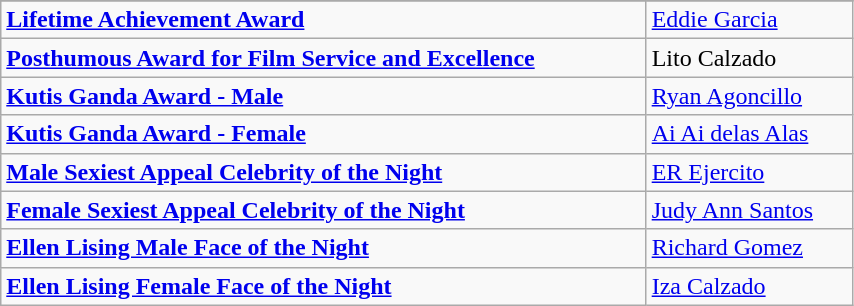<table class="wikitable" width=45%>
<tr style="background:#bebebe;">
</tr>
<tr>
<td><strong><a href='#'>Lifetime Achievement Award</a></strong></td>
<td><a href='#'>Eddie Garcia</a></td>
</tr>
<tr>
<td><strong><a href='#'>Posthumous Award for Film Service and Excellence</a></strong></td>
<td>Lito Calzado</td>
</tr>
<tr>
<td><strong><a href='#'>Kutis Ganda Award - Male</a></strong></td>
<td><a href='#'>Ryan Agoncillo</a></td>
</tr>
<tr>
<td><strong><a href='#'>Kutis Ganda Award - Female</a></strong></td>
<td><a href='#'>Ai Ai delas Alas</a></td>
</tr>
<tr>
<td><strong><a href='#'>Male Sexiest Appeal Celebrity of the Night</a></strong></td>
<td><a href='#'>ER Ejercito</a></td>
</tr>
<tr>
<td><strong><a href='#'>Female Sexiest Appeal Celebrity of the Night</a></strong></td>
<td><a href='#'>Judy Ann Santos</a></td>
</tr>
<tr>
<td><strong><a href='#'>Ellen Lising Male Face of the Night</a></strong></td>
<td><a href='#'>Richard Gomez</a></td>
</tr>
<tr>
<td><strong><a href='#'>Ellen Lising Female Face of the Night</a></strong></td>
<td><a href='#'>Iza Calzado</a></td>
</tr>
</table>
